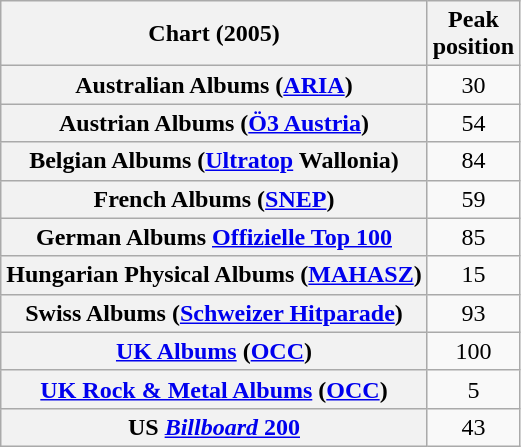<table class="wikitable sortable plainrowheaders" style="text-align:center">
<tr>
<th scope="col">Chart (2005)</th>
<th scope="col">Peak<br>position</th>
</tr>
<tr>
<th scope="row">Australian Albums (<a href='#'>ARIA</a>)</th>
<td>30</td>
</tr>
<tr>
<th scope="row">Austrian Albums (<a href='#'>Ö3 Austria</a>)</th>
<td>54</td>
</tr>
<tr>
<th scope="row">Belgian Albums (<a href='#'>Ultratop</a> Wallonia)</th>
<td>84</td>
</tr>
<tr>
<th scope="row">French Albums (<a href='#'>SNEP</a>)</th>
<td>59</td>
</tr>
<tr>
<th scope="row">German Albums <a href='#'>Offizielle Top 100</a></th>
<td>85</td>
</tr>
<tr>
<th scope="row">Hungarian Physical Albums (<a href='#'>MAHASZ</a>)</th>
<td>15</td>
</tr>
<tr>
<th scope="row">Swiss Albums (<a href='#'>Schweizer Hitparade</a>)</th>
<td>93</td>
</tr>
<tr>
<th scope="row"><a href='#'>UK Albums</a> (<a href='#'>OCC</a>)</th>
<td>100</td>
</tr>
<tr>
<th scope="row"><a href='#'>UK Rock & Metal Albums</a> (<a href='#'>OCC</a>)</th>
<td>5</td>
</tr>
<tr>
<th scope="row">US <a href='#'><em>Billboard</em> 200</a></th>
<td>43</td>
</tr>
</table>
